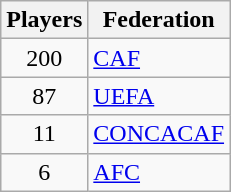<table class="wikitable">
<tr>
<th>Players</th>
<th>Federation</th>
</tr>
<tr>
<td align="center">200</td>
<td><a href='#'>CAF</a></td>
</tr>
<tr>
<td align="center">87</td>
<td><a href='#'>UEFA</a></td>
</tr>
<tr>
<td align="center">11</td>
<td><a href='#'>CONCACAF</a></td>
</tr>
<tr>
<td align="center">6</td>
<td><a href='#'>AFC</a></td>
</tr>
</table>
